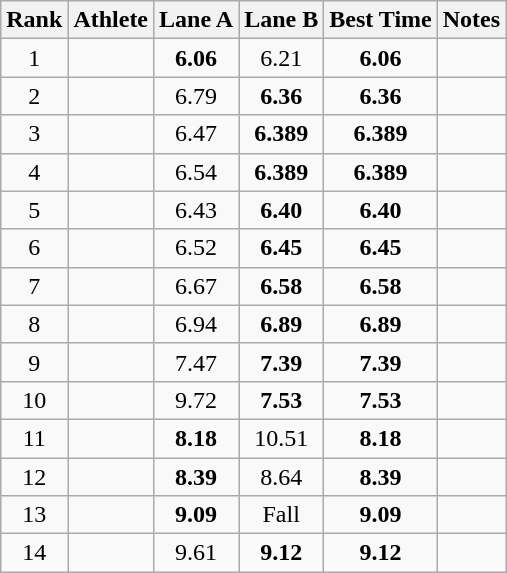<table class="wikitable sortable" style="text-align:center">
<tr>
<th>Rank</th>
<th>Athlete</th>
<th>Lane A</th>
<th>Lane B</th>
<th>Best Time</th>
<th class="unsortable">Notes</th>
</tr>
<tr>
<td>1</td>
<td align=left></td>
<td><strong>6.06</strong></td>
<td>6.21</td>
<td><strong>6.06</strong></td>
<td><strong></strong></td>
</tr>
<tr>
<td>2</td>
<td align=left></td>
<td>6.79</td>
<td><strong>6.36</strong></td>
<td><strong>6.36</strong></td>
<td></td>
</tr>
<tr>
<td>3</td>
<td align=left></td>
<td>6.47</td>
<td><strong>6.389</strong></td>
<td><strong>6.389</strong></td>
<td></td>
</tr>
<tr>
<td>4</td>
<td align=left></td>
<td>6.54</td>
<td><strong>6.389</strong></td>
<td><strong>6.389</strong></td>
<td></td>
</tr>
<tr>
<td>5</td>
<td align=left></td>
<td>6.43</td>
<td><strong>6.40</strong></td>
<td><strong>6.40</strong></td>
<td></td>
</tr>
<tr>
<td>6</td>
<td align=left></td>
<td>6.52</td>
<td><strong>6.45</strong></td>
<td><strong>6.45</strong></td>
<td></td>
</tr>
<tr>
<td>7</td>
<td align=left></td>
<td>6.67</td>
<td><strong>6.58</strong></td>
<td><strong>6.58</strong></td>
<td></td>
</tr>
<tr>
<td>8</td>
<td align=left></td>
<td>6.94</td>
<td><strong>6.89</strong></td>
<td><strong>6.89</strong></td>
<td></td>
</tr>
<tr>
<td>9</td>
<td align=left></td>
<td>7.47</td>
<td><strong>7.39</strong></td>
<td><strong>7.39</strong></td>
<td></td>
</tr>
<tr>
<td>10</td>
<td align=left></td>
<td>9.72</td>
<td><strong>7.53</strong></td>
<td><strong>7.53</strong></td>
<td></td>
</tr>
<tr>
<td>11</td>
<td align=left></td>
<td><strong>8.18</strong></td>
<td>10.51</td>
<td><strong>8.18</strong></td>
<td></td>
</tr>
<tr>
<td>12</td>
<td align=left></td>
<td><strong>8.39</strong></td>
<td>8.64</td>
<td><strong>8.39</strong></td>
<td></td>
</tr>
<tr>
<td>13</td>
<td align=left></td>
<td><strong>9.09</strong></td>
<td>Fall</td>
<td><strong>9.09</strong></td>
<td></td>
</tr>
<tr>
<td>14</td>
<td align=left></td>
<td>9.61</td>
<td><strong>9.12</strong></td>
<td><strong>9.12</strong></td>
<td></td>
</tr>
</table>
